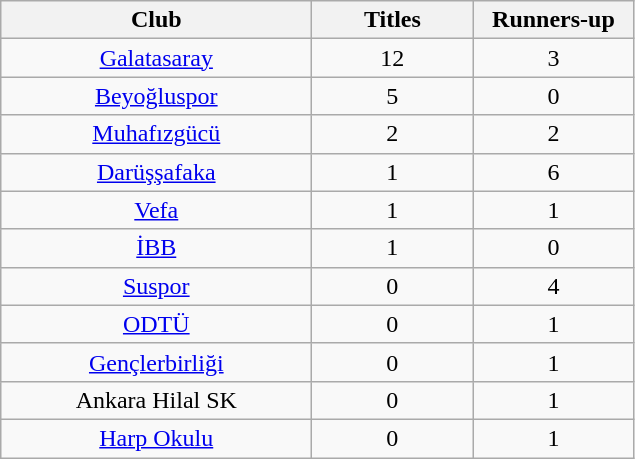<table class="wikitable">
<tr>
<th width=200>Club</th>
<th width=100>Titles</th>
<th width=100>Runners-up</th>
</tr>
<tr style="text-align: center;">
<td><a href='#'>Galatasaray</a></td>
<td>12</td>
<td>3</td>
</tr>
<tr style="text-align: center;">
<td><a href='#'>Beyoğluspor</a></td>
<td>5</td>
<td>0</td>
</tr>
<tr style="text-align: center;">
<td><a href='#'>Muhafızgücü</a></td>
<td>2</td>
<td>2</td>
</tr>
<tr style="text-align: center;">
<td><a href='#'>Darüşşafaka</a></td>
<td>1</td>
<td>6</td>
</tr>
<tr style="text-align: center;">
<td><a href='#'>Vefa</a></td>
<td>1</td>
<td>1</td>
</tr>
<tr style="text-align: center;">
<td><a href='#'>İBB</a></td>
<td>1</td>
<td>0</td>
</tr>
<tr style="text-align: center;">
<td><a href='#'>Suspor</a></td>
<td>0</td>
<td>4</td>
</tr>
<tr style="text-align: center;">
<td><a href='#'>ODTÜ</a></td>
<td>0</td>
<td>1</td>
</tr>
<tr style="text-align: center;">
<td><a href='#'>Gençlerbirliği</a></td>
<td>0</td>
<td>1</td>
</tr>
<tr style="text-align: center;">
<td>Ankara Hilal SK</td>
<td>0</td>
<td>1</td>
</tr>
<tr style="text-align: center;">
<td><a href='#'>Harp Okulu</a></td>
<td>0</td>
<td>1</td>
</tr>
</table>
